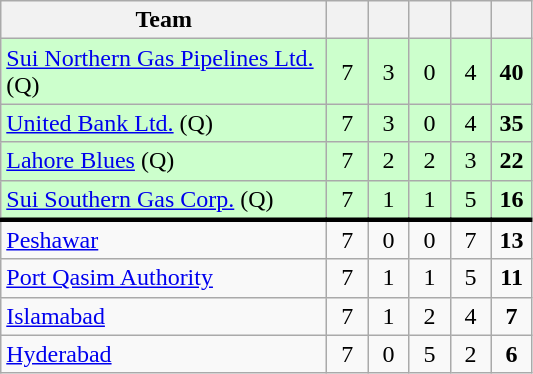<table class="wikitable sortable" style="text-align: center">
<tr>
<th style="width:210px;">Team</th>
<th style="width:20px;"></th>
<th style="width:20px;"></th>
<th style="width:20px;"></th>
<th style="width:20px;"></th>
<th style="width:20px;"></th>
</tr>
<tr bgcolor="#ccffcc">
<td style="text-align:left"><a href='#'>Sui Northern Gas Pipelines Ltd.</a> (Q)</td>
<td>7</td>
<td>3</td>
<td>0</td>
<td>4</td>
<td><strong>40</strong></td>
</tr>
<tr bgcolor="#ccffcc">
<td style="text-align:left"><a href='#'>United Bank Ltd.</a> (Q)</td>
<td>7</td>
<td>3</td>
<td>0</td>
<td>4</td>
<td><strong>35</strong></td>
</tr>
<tr bgcolor="#ccffcc">
<td style="text-align:left"><a href='#'>Lahore Blues</a> (Q)</td>
<td>7</td>
<td>2</td>
<td>2</td>
<td>3</td>
<td><strong>22</strong></td>
</tr>
<tr bgcolor="#ccffcc">
<td style="text-align:left"><a href='#'>Sui Southern Gas Corp.</a> (Q)</td>
<td>7</td>
<td>1</td>
<td>1</td>
<td>5</td>
<td><strong>16</strong></td>
</tr>
<tr style="border-top:solid #000000">
<td style="text-align:left"><a href='#'>Peshawar</a></td>
<td>7</td>
<td>0</td>
<td>0</td>
<td>7</td>
<td><strong>13</strong></td>
</tr>
<tr>
<td style="text-align:left"><a href='#'>Port Qasim Authority</a></td>
<td>7</td>
<td>1</td>
<td>1</td>
<td>5</td>
<td><strong>11</strong></td>
</tr>
<tr>
<td style="text-align:left"><a href='#'>Islamabad</a></td>
<td>7</td>
<td>1</td>
<td>2</td>
<td>4</td>
<td><strong>7</strong></td>
</tr>
<tr>
<td style="text-align:left"><a href='#'>Hyderabad</a></td>
<td>7</td>
<td>0</td>
<td>5</td>
<td>2</td>
<td><strong>6</strong></td>
</tr>
</table>
